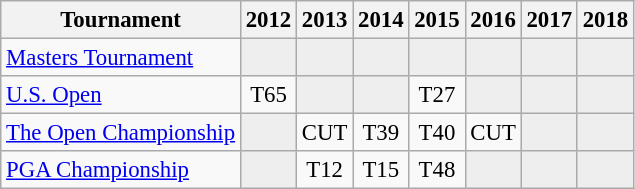<table class="wikitable" style="font-size:95%;text-align:center;">
<tr>
<th>Tournament</th>
<th>2012</th>
<th>2013</th>
<th>2014</th>
<th>2015</th>
<th>2016</th>
<th>2017</th>
<th>2018</th>
</tr>
<tr>
<td align=left><a href='#'>Masters Tournament</a></td>
<td style="background:#eeeeee;"></td>
<td style="background:#eeeeee;"></td>
<td style="background:#eeeeee;"></td>
<td style="background:#eeeeee;"></td>
<td style="background:#eeeeee;"></td>
<td style="background:#eeeeee;"></td>
<td style="background:#eeeeee;"></td>
</tr>
<tr>
<td align=left><a href='#'>U.S. Open</a></td>
<td>T65</td>
<td style="background:#eeeeee;"></td>
<td style="background:#eeeeee;"></td>
<td>T27</td>
<td style="background:#eeeeee;"></td>
<td style="background:#eeeeee;"></td>
<td style="background:#eeeeee;"></td>
</tr>
<tr>
<td align=left><a href='#'>The Open Championship</a></td>
<td style="background:#eeeeee;"></td>
<td>CUT</td>
<td>T39</td>
<td>T40</td>
<td>CUT</td>
<td style="background:#eeeeee;"></td>
<td style="background:#eeeeee;"></td>
</tr>
<tr>
<td align=left><a href='#'>PGA Championship</a></td>
<td style="background:#eeeeee;"></td>
<td>T12</td>
<td>T15</td>
<td>T48</td>
<td style="background:#eeeeee;"></td>
<td style="background:#eeeeee;"></td>
<td style="background:#eeeeee;"></td>
</tr>
</table>
